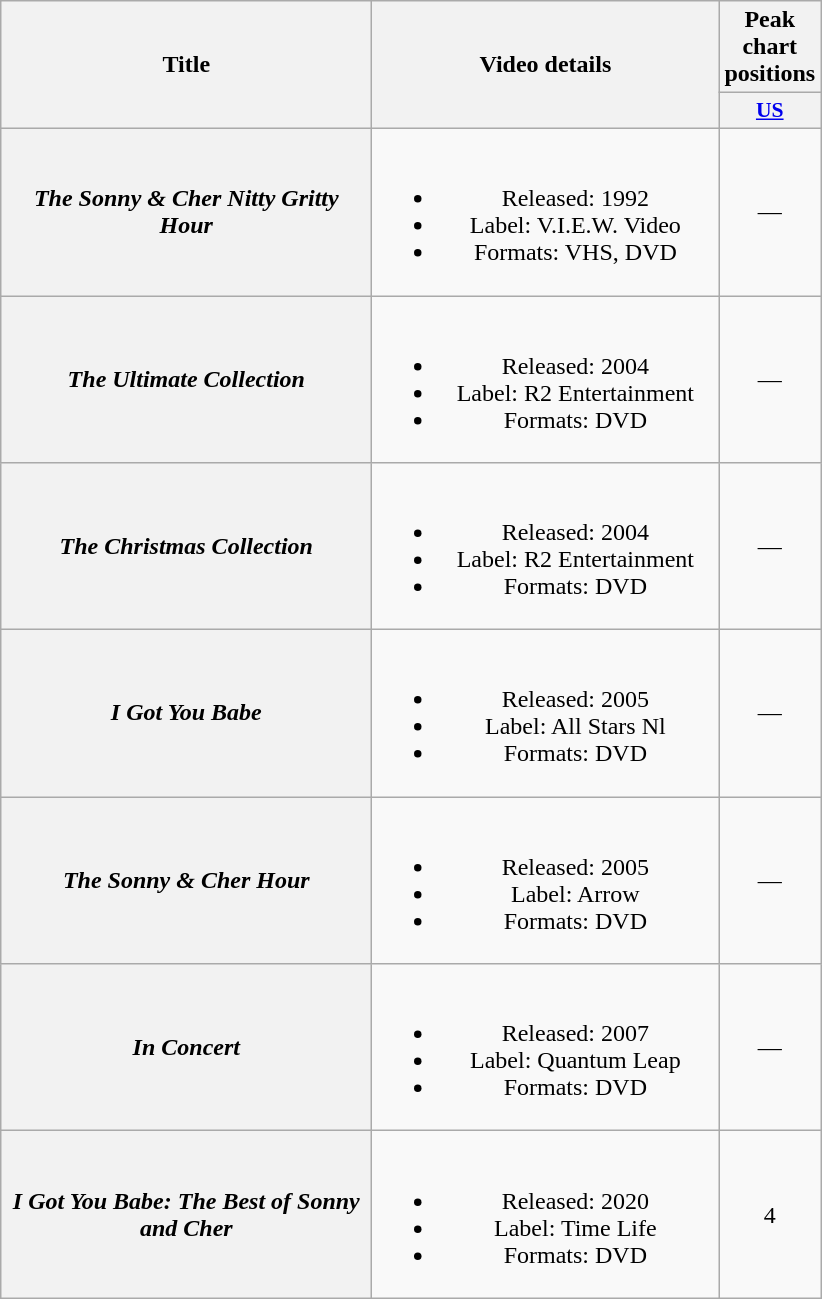<table class="wikitable plainrowheaders" style="text-align:center;">
<tr>
<th scope="col" rowspan="2" style="width:15em;">Title</th>
<th scope="col" rowspan="2" style="width:14em;">Video details</th>
<th scope="col" colspan="1">Peak chart positions</th>
</tr>
<tr>
<th scope="col" style="width:2.5em;font-size:90%;"><a href='#'>US</a><br></th>
</tr>
<tr>
<th scope="row"><em>The Sonny & Cher Nitty Gritty Hour</em></th>
<td><br><ul><li>Released: 1992</li><li>Label: V.I.E.W. Video</li><li>Formats: VHS, DVD</li></ul></td>
<td>—</td>
</tr>
<tr>
<th scope="row"><em>The Ultimate Collection</em></th>
<td><br><ul><li>Released: 2004</li><li>Label: R2 Entertainment</li><li>Formats: DVD</li></ul></td>
<td>—</td>
</tr>
<tr>
<th scope="row"><em>The Christmas Collection</em></th>
<td><br><ul><li>Released: 2004</li><li>Label: R2 Entertainment</li><li>Formats: DVD</li></ul></td>
<td>—</td>
</tr>
<tr>
<th scope="row"><em>I Got You Babe</em></th>
<td><br><ul><li>Released: 2005</li><li>Label: All Stars Nl</li><li>Formats: DVD</li></ul></td>
<td>—</td>
</tr>
<tr>
<th scope="row"><em>The Sonny & Cher Hour</em></th>
<td><br><ul><li>Released: 2005</li><li>Label: Arrow</li><li>Formats: DVD</li></ul></td>
<td>—</td>
</tr>
<tr>
<th scope="row"><em>In Concert</em></th>
<td><br><ul><li>Released: 2007</li><li>Label: Quantum Leap</li><li>Formats: DVD</li></ul></td>
<td>—</td>
</tr>
<tr>
<th scope="row"><em>I Got You Babe: The Best of Sonny and Cher</em></th>
<td><br><ul><li>Released: 2020</li><li>Label: Time Life</li><li>Formats: DVD</li></ul></td>
<td>4</td>
</tr>
</table>
